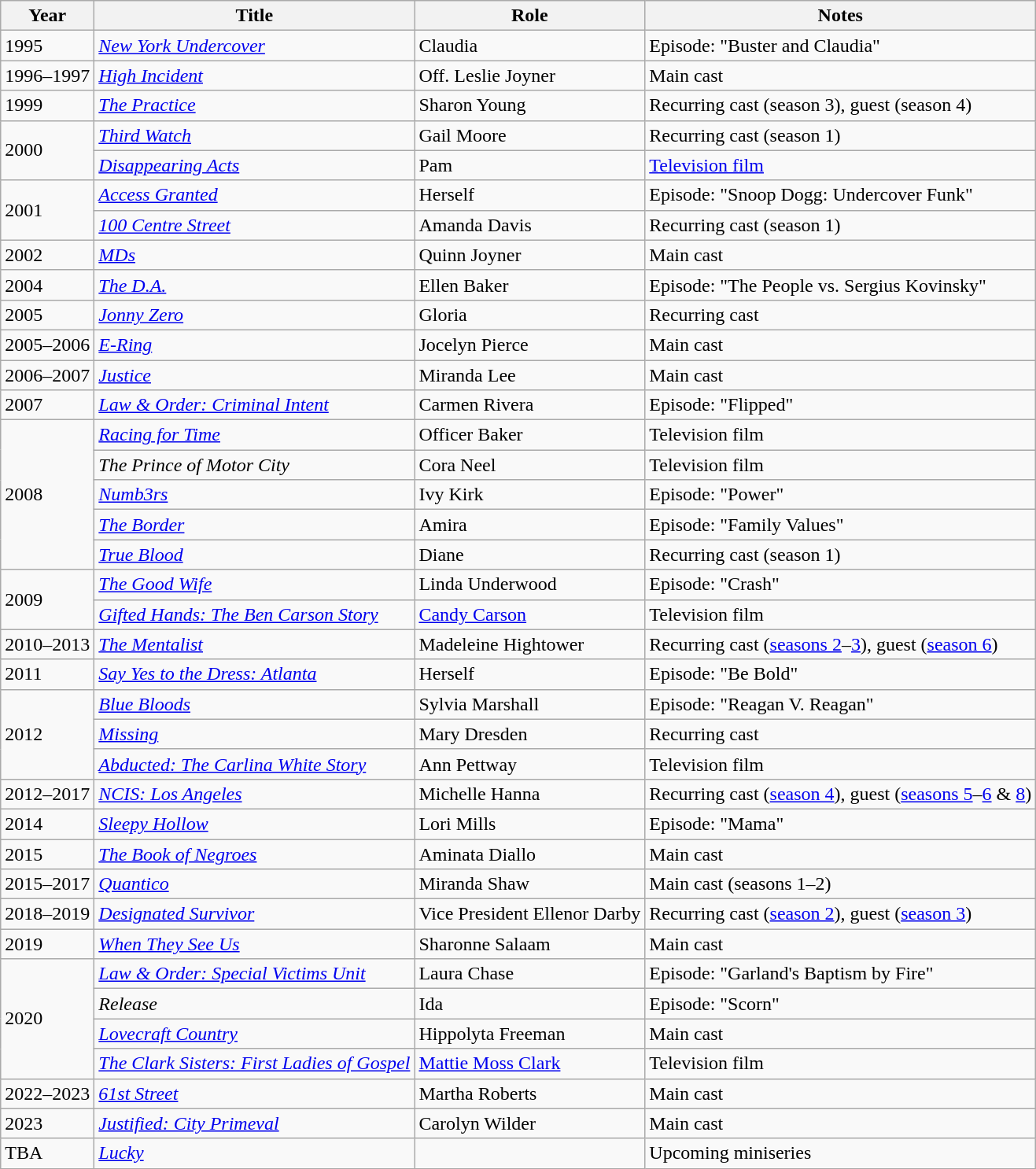<table class="wikitable sortable">
<tr>
<th>Year</th>
<th>Title</th>
<th>Role</th>
<th class=unsortable>Notes</th>
</tr>
<tr>
<td>1995</td>
<td><em><a href='#'>New York Undercover</a></em></td>
<td>Claudia</td>
<td>Episode: "Buster and Claudia"</td>
</tr>
<tr>
<td>1996–1997</td>
<td><em><a href='#'>High Incident</a></em></td>
<td>Off. Leslie Joyner</td>
<td>Main cast</td>
</tr>
<tr>
<td>1999</td>
<td><em><a href='#'>The Practice</a></em></td>
<td>Sharon Young</td>
<td>Recurring cast (season 3), guest (season 4)</td>
</tr>
<tr>
<td rowspan=2>2000</td>
<td><em><a href='#'>Third Watch</a></em></td>
<td>Gail Moore</td>
<td>Recurring cast (season 1)</td>
</tr>
<tr>
<td><em><a href='#'>Disappearing Acts</a></em></td>
<td>Pam</td>
<td><a href='#'>Television film</a></td>
</tr>
<tr>
<td rowspan=2>2001</td>
<td><em><a href='#'>Access Granted</a></em></td>
<td>Herself</td>
<td>Episode: "Snoop Dogg: Undercover Funk"</td>
</tr>
<tr>
<td><em><a href='#'>100 Centre Street</a></em></td>
<td>Amanda Davis</td>
<td>Recurring cast (season 1)</td>
</tr>
<tr>
<td>2002</td>
<td><em><a href='#'>MDs</a></em></td>
<td>Quinn Joyner</td>
<td>Main cast</td>
</tr>
<tr>
<td>2004</td>
<td><em><a href='#'>The D.A.</a></em></td>
<td>Ellen Baker</td>
<td>Episode: "The People vs. Sergius Kovinsky"</td>
</tr>
<tr>
<td>2005</td>
<td><em><a href='#'>Jonny Zero</a></em></td>
<td>Gloria</td>
<td>Recurring cast</td>
</tr>
<tr>
<td>2005–2006</td>
<td><em><a href='#'>E-Ring</a></em></td>
<td>Jocelyn Pierce</td>
<td>Main cast</td>
</tr>
<tr>
<td>2006–2007</td>
<td><em><a href='#'>Justice</a></em></td>
<td>Miranda Lee</td>
<td>Main cast</td>
</tr>
<tr>
<td>2007</td>
<td><em><a href='#'>Law & Order: Criminal Intent</a></em></td>
<td>Carmen Rivera</td>
<td>Episode: "Flipped"</td>
</tr>
<tr>
<td rowspan=5>2008</td>
<td><em><a href='#'>Racing for Time</a></em></td>
<td>Officer Baker</td>
<td>Television film</td>
</tr>
<tr>
<td><em>The Prince of Motor City</em></td>
<td>Cora Neel</td>
<td>Television film</td>
</tr>
<tr>
<td><em><a href='#'>Numb3rs</a></em></td>
<td>Ivy Kirk</td>
<td>Episode: "Power"</td>
</tr>
<tr>
<td><em><a href='#'>The Border</a></em></td>
<td>Amira</td>
<td>Episode: "Family Values"</td>
</tr>
<tr>
<td><em><a href='#'>True Blood</a></em></td>
<td>Diane</td>
<td>Recurring cast (season 1)</td>
</tr>
<tr>
<td rowspan=2>2009</td>
<td><em><a href='#'>The Good Wife</a></em></td>
<td>Linda Underwood</td>
<td>Episode: "Crash"</td>
</tr>
<tr>
<td><em><a href='#'>Gifted Hands: The Ben Carson Story</a></em></td>
<td><a href='#'>Candy Carson</a></td>
<td>Television film</td>
</tr>
<tr>
<td>2010–2013</td>
<td><em><a href='#'>The Mentalist</a></em></td>
<td>Madeleine Hightower</td>
<td>Recurring cast (<a href='#'>seasons 2</a>–<a href='#'>3</a>), guest (<a href='#'>season 6</a>)</td>
</tr>
<tr>
<td>2011</td>
<td><em><a href='#'>Say Yes to the Dress: Atlanta</a></em></td>
<td>Herself</td>
<td>Episode: "Be Bold"</td>
</tr>
<tr>
<td rowspan=3>2012</td>
<td><em><a href='#'>Blue Bloods</a></em></td>
<td>Sylvia Marshall</td>
<td>Episode: "Reagan V. Reagan"</td>
</tr>
<tr>
<td><em><a href='#'>Missing</a></em></td>
<td>Mary Dresden</td>
<td>Recurring cast</td>
</tr>
<tr>
<td><em><a href='#'>Abducted: The Carlina White Story</a></em></td>
<td>Ann Pettway</td>
<td>Television film</td>
</tr>
<tr>
<td>2012–2017</td>
<td><em><a href='#'>NCIS: Los Angeles</a></em></td>
<td>Michelle Hanna</td>
<td>Recurring cast (<a href='#'>season 4</a>), guest (<a href='#'>seasons 5</a>–<a href='#'>6</a> & <a href='#'>8</a>)</td>
</tr>
<tr>
<td>2014</td>
<td><em><a href='#'>Sleepy Hollow</a></em></td>
<td>Lori Mills</td>
<td>Episode: "Mama"</td>
</tr>
<tr>
<td>2015</td>
<td><em><a href='#'>The Book of Negroes</a></em></td>
<td>Aminata Diallo</td>
<td>Main cast</td>
</tr>
<tr>
<td>2015–2017</td>
<td><em><a href='#'>Quantico</a></em></td>
<td>Miranda Shaw</td>
<td>Main cast (seasons 1–2)</td>
</tr>
<tr>
<td>2018–2019</td>
<td><em><a href='#'>Designated Survivor</a></em></td>
<td>Vice President Ellenor Darby</td>
<td>Recurring cast (<a href='#'>season 2</a>), guest (<a href='#'>season 3</a>)</td>
</tr>
<tr>
<td>2019</td>
<td><em><a href='#'>When They See Us</a></em></td>
<td>Sharonne Salaam</td>
<td>Main cast</td>
</tr>
<tr>
<td rowspan=4>2020</td>
<td><em><a href='#'>Law & Order: Special Victims Unit</a></em></td>
<td>Laura Chase</td>
<td>Episode: "Garland's Baptism by Fire"</td>
</tr>
<tr>
<td><em>Release</em></td>
<td>Ida</td>
<td>Episode: "Scorn"</td>
</tr>
<tr>
<td><em><a href='#'>Lovecraft Country</a></em></td>
<td>Hippolyta Freeman</td>
<td>Main cast</td>
</tr>
<tr>
<td><em><a href='#'>The Clark Sisters: First Ladies of Gospel</a></em></td>
<td><a href='#'>Mattie Moss Clark</a></td>
<td>Television film</td>
</tr>
<tr>
<td>2022–2023</td>
<td><em><a href='#'>61st Street</a></em></td>
<td>Martha Roberts</td>
<td>Main cast</td>
</tr>
<tr>
<td>2023</td>
<td><em><a href='#'>Justified: City Primeval</a></em></td>
<td>Carolyn Wilder</td>
<td>Main cast</td>
</tr>
<tr>
<td>TBA</td>
<td><em><a href='#'>Lucky</a></em></td>
<td></td>
<td>Upcoming miniseries</td>
</tr>
</table>
